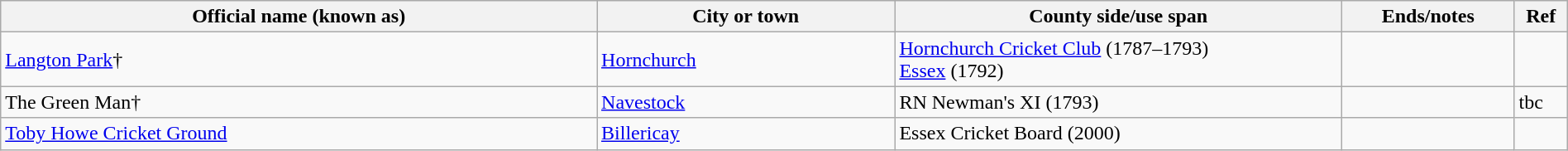<table class="wikitable" style="width:100%;">
<tr>
<th style="width:20%;">Official name (known as)</th>
<th style="width:10%;">City or town</th>
<th style="width:15%;">County side/use span</th>
<th width=5%>Ends/notes</th>
<th width=1%>Ref</th>
</tr>
<tr>
<td><a href='#'>Langton Park</a>†</td>
<td><a href='#'>Hornchurch</a></td>
<td><a href='#'>Hornchurch Cricket Club</a> (1787–1793)<br><a href='#'>Essex</a> (1792)</td>
<td></td>
<td></td>
</tr>
<tr>
<td>The Green Man†</td>
<td><a href='#'>Navestock</a></td>
<td>RN Newman's XI (1793)</td>
<td></td>
<td>tbc</td>
</tr>
<tr>
<td><a href='#'>Toby Howe Cricket Ground</a></td>
<td><a href='#'>Billericay</a></td>
<td>Essex Cricket Board (2000)</td>
<td></td>
<td></td>
</tr>
</table>
